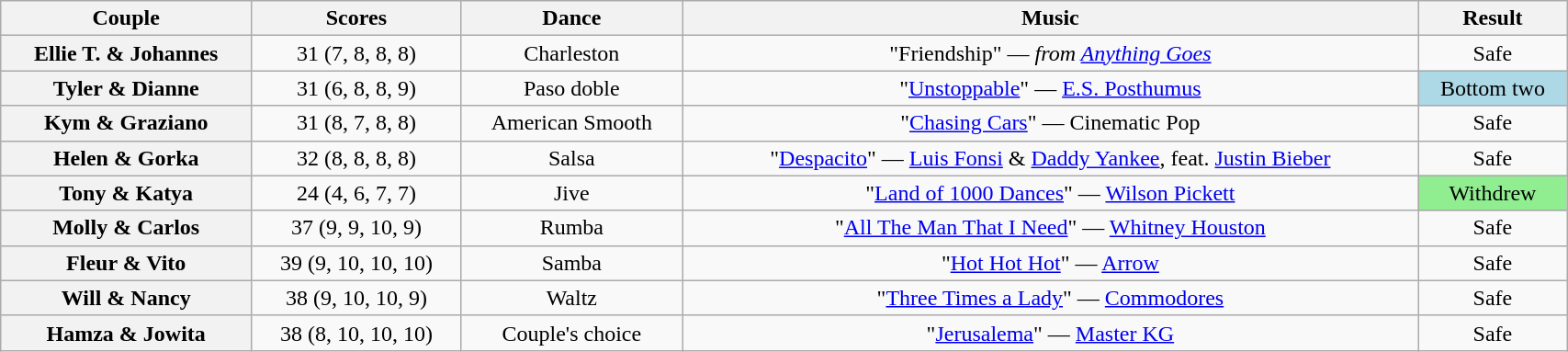<table class="wikitable sortable" style="text-align:center; width: 90%">
<tr>
<th scope="col">Couple</th>
<th scope="col">Scores</th>
<th scope="col" class="unsortable">Dance</th>
<th scope="col" class="unsortable">Music</th>
<th scope="col" class="unsortable">Result</th>
</tr>
<tr>
<th scope="row">Ellie T. & Johannes</th>
<td>31 (7, 8, 8, 8)</td>
<td>Charleston</td>
<td>"Friendship" — <em>from <a href='#'>Anything Goes</a></em></td>
<td>Safe</td>
</tr>
<tr>
<th scope="row">Tyler & Dianne</th>
<td>31 (6, 8, 8, 9)</td>
<td>Paso doble</td>
<td>"<a href='#'>Unstoppable</a>" — <a href='#'>E.S. Posthumus</a></td>
<td bgcolor="lightblue">Bottom two</td>
</tr>
<tr>
<th scope="row">Kym & Graziano</th>
<td>31 (8, 7, 8, 8)</td>
<td>American Smooth</td>
<td>"<a href='#'>Chasing Cars</a>" — Cinematic Pop</td>
<td>Safe</td>
</tr>
<tr>
<th scope="row">Helen & Gorka</th>
<td>32 (8, 8, 8, 8)</td>
<td>Salsa</td>
<td>"<a href='#'>Despacito</a>" — <a href='#'>Luis Fonsi</a> & <a href='#'>Daddy Yankee</a>, feat. <a href='#'>Justin Bieber</a></td>
<td>Safe</td>
</tr>
<tr>
<th scope="row">Tony & Katya</th>
<td>24 (4, 6, 7, 7)</td>
<td>Jive</td>
<td>"<a href='#'>Land of 1000 Dances</a>" — <a href='#'>Wilson Pickett</a></td>
<td bgcolor="lightgreen">Withdrew</td>
</tr>
<tr>
<th scope="row">Molly & Carlos</th>
<td>37 (9, 9, 10, 9)</td>
<td>Rumba</td>
<td>"<a href='#'>All The Man That I Need</a>" — <a href='#'>Whitney Houston</a></td>
<td>Safe</td>
</tr>
<tr>
<th scope="row">Fleur & Vito</th>
<td>39 (9, 10, 10, 10)</td>
<td>Samba</td>
<td>"<a href='#'>Hot Hot Hot</a>" — <a href='#'>Arrow</a></td>
<td>Safe</td>
</tr>
<tr>
<th scope="row">Will & Nancy</th>
<td>38 (9, 10, 10, 9)</td>
<td>Waltz</td>
<td>"<a href='#'>Three Times a Lady</a>" — <a href='#'>Commodores</a></td>
<td>Safe</td>
</tr>
<tr>
<th scope="row">Hamza & Jowita</th>
<td>38 (8, 10, 10, 10)</td>
<td>Couple's choice</td>
<td>"<a href='#'>Jerusalema</a>" — <a href='#'>Master KG</a></td>
<td>Safe</td>
</tr>
</table>
